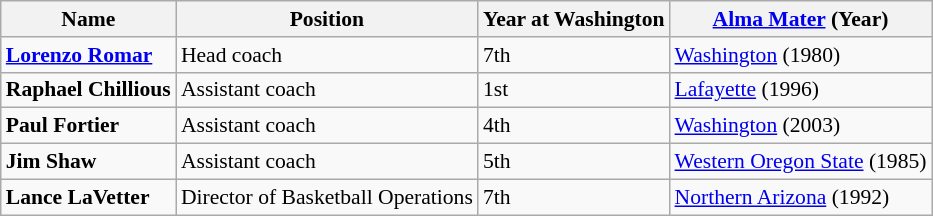<table class="wikitable" style="white-space:nowrap; font-size:90%;">
<tr>
<th>Name</th>
<th>Position</th>
<th>Year at Washington</th>
<th><a href='#'>Alma Mater</a> (Year)</th>
</tr>
<tr>
<td><strong><a href='#'>Lorenzo Romar</a></strong></td>
<td>Head coach</td>
<td>7th</td>
<td><a href='#'>Washington</a> (1980)</td>
</tr>
<tr>
<td><strong>Raphael Chillious</strong></td>
<td>Assistant coach</td>
<td>1st</td>
<td><a href='#'>Lafayette</a> (1996)</td>
</tr>
<tr>
<td><strong>Paul Fortier</strong></td>
<td>Assistant coach</td>
<td>4th</td>
<td><a href='#'>Washington</a> (2003)</td>
</tr>
<tr>
<td><strong>Jim Shaw</strong></td>
<td>Assistant coach</td>
<td>5th</td>
<td><a href='#'>Western Oregon State</a> (1985)</td>
</tr>
<tr>
<td><strong>Lance LaVetter</strong></td>
<td>Director of Basketball Operations</td>
<td>7th</td>
<td><a href='#'>Northern Arizona</a> (1992)</td>
</tr>
</table>
